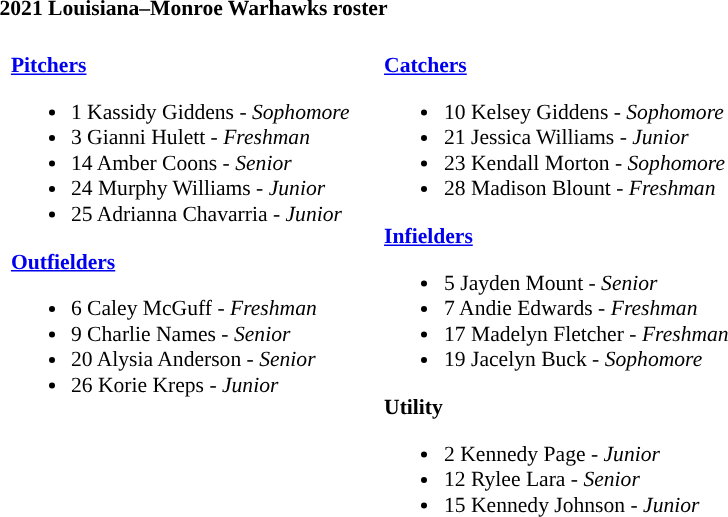<table class="toccolours" style="text-align: left; font-size:90%;">
<tr>
<th colspan="9">2021 Louisiana–Monroe Warhawks roster</th>
</tr>
<tr>
<td width="03"> </td>
<td valign="top"><br><strong><a href='#'>Pitchers</a></strong><ul><li>1 Kassidy Giddens - <em>Sophomore</em></li><li>3 Gianni Hulett - <em>Freshman</em></li><li>14 Amber Coons - <em>Senior</em></li><li>24 Murphy Williams - <em>Junior</em></li><li>25 Adrianna Chavarria - <em>Junior</em></li></ul><strong><a href='#'>Outfielders</a></strong><ul><li>6 Caley McGuff - <em>Freshman</em></li><li>9 Charlie Names - <em>Senior</em></li><li>20 Alysia Anderson - <em>Senior</em></li><li>26 Korie Kreps - <em>Junior</em></li></ul></td>
<td width="15"> </td>
<td valign="top"><br><strong><a href='#'>Catchers</a></strong><ul><li>10 Kelsey Giddens - <em>Sophomore</em></li><li>21 Jessica Williams - <em>Junior</em></li><li>23 Kendall Morton - <em>Sophomore</em></li><li>28 Madison Blount - <em>Freshman</em></li></ul><strong><a href='#'>Infielders</a></strong><ul><li>5 Jayden Mount - <em>Senior</em></li><li>7 Andie Edwards - <em>Freshman</em></li><li>17 Madelyn Fletcher - <em>Freshman</em></li><li>19 Jacelyn Buck - <em>Sophomore</em></li></ul><strong>Utility</strong><ul><li>2 Kennedy Page - <em>Junior</em></li><li>12 Rylee Lara - <em>Senior</em></li><li>15 Kennedy Johnson - <em>Junior</em></li></ul></td>
</tr>
</table>
